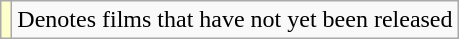<table class="wikitable sortable">
<tr>
<td style="background:#ffc;"></td>
<td>Denotes films that have not yet been released</td>
</tr>
</table>
